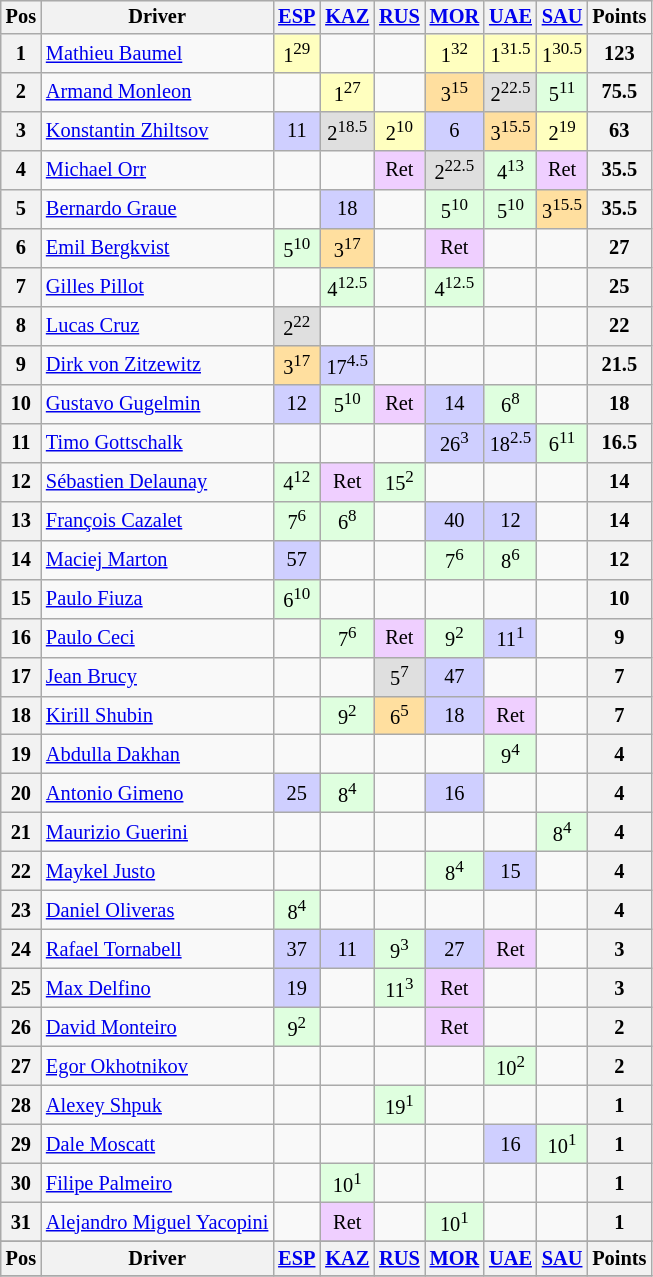<table class="wikitable" style="font-size: 85%; text-align: center; display: inline-table;">
<tr valign="top">
<th valign="middle">Pos</th>
<th valign="middle">Driver</th>
<th><a href='#'>ESP</a><br></th>
<th><a href='#'>KAZ</a><br></th>
<th><a href='#'>RUS</a><br></th>
<th><a href='#'>MOR</a><br></th>
<th><a href='#'>UAE</a><br></th>
<th><a href='#'>SAU</a><br></th>
<th valign="middle">Points</th>
</tr>
<tr>
<th>1</th>
<td align=left> <a href='#'>Mathieu Baumel</a></td>
<td style="background:#ffffbf;">1<sup>29</sup></td>
<td></td>
<td></td>
<td style="background:#ffffbf;">1<sup>32</sup></td>
<td style="background:#ffffbf;">1<sup>31.5</sup></td>
<td style="background:#ffffbf;">1<sup>30.5</sup></td>
<th>123</th>
</tr>
<tr>
<th>2</th>
<td align=left> <a href='#'>Armand Monleon</a></td>
<td></td>
<td style="background:#ffffbf;">1<sup>27</sup></td>
<td></td>
<td style="background:#ffdf9f;">3<sup>15</sup></td>
<td style="background:#dfdfdf;">2<sup>22.5</sup></td>
<td style="background:#dfffdf;">5<sup>11</sup></td>
<th>75.5</th>
</tr>
<tr>
<th>3</th>
<td align=left> <a href='#'>Konstantin Zhiltsov</a></td>
<td style="background:#cfcfff;">11</td>
<td style="background:#dfdfdf;">2<sup>18.5</sup></td>
<td style="background:#ffffbf;">2<sup>10</sup></td>
<td style="background:#cfcfff;">6</td>
<td style="background:#ffdf9f;">3<sup>15.5</sup></td>
<td style="background:#ffffbf;">2<sup>19</sup></td>
<th>63</th>
</tr>
<tr>
<th>4</th>
<td align=left> <a href='#'>Michael Orr</a></td>
<td></td>
<td></td>
<td style="background:#efcfff;">Ret</td>
<td style="background:#dfdfdf;">2<sup>22.5</sup></td>
<td style="background:#dfffdf;">4<sup>13</sup></td>
<td style="background:#efcfff;">Ret</td>
<th>35.5</th>
</tr>
<tr>
<th>5</th>
<td align=left> <a href='#'>Bernardo Graue</a></td>
<td></td>
<td style="background:#cfcfff;">18</td>
<td></td>
<td style="background:#dfffdf;">5<sup>10</sup></td>
<td style="background:#dfffdf;">5<sup>10</sup></td>
<td style="background:#ffdf9f;">3<sup>15.5</sup></td>
<th>35.5</th>
</tr>
<tr>
<th>6</th>
<td align=left> <a href='#'>Emil Bergkvist</a></td>
<td style="background:#dfffdf;">5<sup>10</sup></td>
<td style="background:#ffdf9f;">3<sup>17</sup></td>
<td></td>
<td style="background:#efcfff;">Ret</td>
<td></td>
<td></td>
<th>27</th>
</tr>
<tr>
<th>7</th>
<td align=left> <a href='#'>Gilles Pillot</a></td>
<td></td>
<td style="background:#dfffdf;">4<sup>12.5</sup></td>
<td></td>
<td style="background:#dfffdf;">4<sup>12.5</sup></td>
<td></td>
<td></td>
<th>25</th>
</tr>
<tr>
<th>8</th>
<td align=left> <a href='#'>Lucas Cruz</a></td>
<td style="background:#dfdfdf;">2<sup>22</sup></td>
<td></td>
<td></td>
<td></td>
<td></td>
<td></td>
<th>22</th>
</tr>
<tr>
<th>9</th>
<td align=left> <a href='#'>Dirk von Zitzewitz</a></td>
<td style="background:#ffdf9f;">3<sup>17</sup></td>
<td style="background:#cfcfff;">17<sup>4.5</sup></td>
<td></td>
<td></td>
<td></td>
<td></td>
<th>21.5</th>
</tr>
<tr>
<th>10</th>
<td align=left> <a href='#'>Gustavo Gugelmin</a></td>
<td style="background:#cfcfff;">12</td>
<td style="background:#dfffdf;">5<sup>10</sup></td>
<td style="background:#efcfff;">Ret</td>
<td style="background:#cfcfff;">14</td>
<td style="background:#dfffdf;">6<sup>8</sup></td>
<td></td>
<th>18</th>
</tr>
<tr>
<th>11</th>
<td align=left> <a href='#'>Timo Gottschalk</a></td>
<td></td>
<td></td>
<td></td>
<td style="background:#cfcfff;">26<sup>3</sup></td>
<td style="background:#cfcfff;">18<sup>2.5</sup></td>
<td style="background:#dfffdf;">6<sup>11</sup></td>
<th>16.5</th>
</tr>
<tr>
<th>12</th>
<td align=left> <a href='#'>Sébastien Delaunay</a></td>
<td style="background:#dfffdf;">4<sup>12</sup></td>
<td style="background:#efcfff;">Ret</td>
<td style="background:#dfffdf;">15<sup>2</sup></td>
<td></td>
<td></td>
<td></td>
<th>14</th>
</tr>
<tr>
<th>13</th>
<td align=left> <a href='#'>François Cazalet</a></td>
<td style="background:#dfffdf;">7<sup>6</sup></td>
<td style="background:#dfffdf;">6<sup>8</sup></td>
<td></td>
<td style="background:#cfcfff;">40</td>
<td style="background:#cfcfff;">12</td>
<td></td>
<th>14</th>
</tr>
<tr>
<th>14</th>
<td align=left> <a href='#'>Maciej Marton</a></td>
<td style="background:#cfcfff;">57</td>
<td></td>
<td></td>
<td style="background:#dfffdf;">7<sup>6</sup></td>
<td style="background:#dfffdf;">8<sup>6</sup></td>
<td></td>
<th>12</th>
</tr>
<tr>
<th>15</th>
<td align=left> <a href='#'>Paulo Fiuza</a></td>
<td style="background:#dfffdf;">6<sup>10</sup></td>
<td></td>
<td></td>
<td></td>
<td></td>
<td></td>
<th>10</th>
</tr>
<tr>
<th>16</th>
<td align=left> <a href='#'>Paulo Ceci</a></td>
<td></td>
<td style="background:#dfffdf;">7<sup>6</sup></td>
<td style="background:#efcfff;">Ret</td>
<td style="background:#dfffdf;">9<sup>2</sup></td>
<td style="background:#cfcfff;">11<sup>1</sup></td>
<td></td>
<th>9</th>
</tr>
<tr>
<th>17</th>
<td align=left> <a href='#'>Jean Brucy</a></td>
<td></td>
<td></td>
<td style="background:#dfdfdf;">5<sup>7</sup></td>
<td style="background:#cfcfff;">47</td>
<td></td>
<td></td>
<th>7</th>
</tr>
<tr>
<th>18</th>
<td align=left> <a href='#'>Kirill Shubin</a></td>
<td></td>
<td style="background:#dfffdf;">9<sup>2</sup></td>
<td style="background:#ffdf9f;">6<sup>5</sup></td>
<td style="background:#cfcfff;">18</td>
<td style="background:#efcfff;">Ret</td>
<td></td>
<th>7</th>
</tr>
<tr>
<th>19</th>
<td align=left> <a href='#'>Abdulla Dakhan</a></td>
<td></td>
<td></td>
<td></td>
<td></td>
<td style="background:#dfffdf;">9<sup>4</sup></td>
<td></td>
<th>4</th>
</tr>
<tr>
<th>20</th>
<td align=left> <a href='#'>Antonio Gimeno</a></td>
<td style="background:#cfcfff;">25</td>
<td style="background:#dfffdf;">8<sup>4</sup></td>
<td></td>
<td style="background:#cfcfff;">16</td>
<td></td>
<td></td>
<th>4</th>
</tr>
<tr>
<th>21</th>
<td align=left> <a href='#'>Maurizio Guerini</a></td>
<td></td>
<td></td>
<td></td>
<td></td>
<td></td>
<td style="background:#dfffdf;">8<sup>4</sup></td>
<th>4</th>
</tr>
<tr>
<th>22</th>
<td align=left> <a href='#'>Maykel Justo</a></td>
<td></td>
<td></td>
<td></td>
<td style="background:#dfffdf;">8<sup>4</sup></td>
<td style="background:#cfcfff;">15</td>
<td></td>
<th>4</th>
</tr>
<tr>
<th>23</th>
<td align=left> <a href='#'>Daniel Oliveras</a></td>
<td style="background:#dfffdf;">8<sup>4</sup></td>
<td></td>
<td></td>
<td></td>
<td></td>
<td></td>
<th>4</th>
</tr>
<tr>
<th>24</th>
<td align=left> <a href='#'>Rafael Tornabell</a></td>
<td style="background:#cfcfff;">37</td>
<td style="background:#cfcfff;">11</td>
<td style="background:#dfffdf;">9<sup>3</sup></td>
<td style="background:#cfcfff;">27</td>
<td style="background:#efcfff;">Ret</td>
<td></td>
<th>3</th>
</tr>
<tr>
<th>25</th>
<td align=left> <a href='#'>Max Delfino</a></td>
<td style="background:#cfcfff;">19</td>
<td></td>
<td style="background:#dfffdf;">11<sup>3</sup></td>
<td style="background:#efcfff;">Ret</td>
<td></td>
<td></td>
<th>3</th>
</tr>
<tr>
<th>26</th>
<td align=left> <a href='#'>David Monteiro</a></td>
<td style="background:#dfffdf;">9<sup>2</sup></td>
<td></td>
<td></td>
<td style="background:#efcfff;">Ret</td>
<td></td>
<td></td>
<th>2</th>
</tr>
<tr>
<th>27</th>
<td align=left> <a href='#'>Egor Okhotnikov</a></td>
<td></td>
<td></td>
<td></td>
<td></td>
<td style="background:#dfffdf;">10<sup>2</sup></td>
<td></td>
<th>2</th>
</tr>
<tr>
<th>28</th>
<td align=left> <a href='#'>Alexey Shpuk</a></td>
<td></td>
<td></td>
<td style="background:#dfffdf;">19<sup>1</sup></td>
<td></td>
<td></td>
<td></td>
<th>1</th>
</tr>
<tr>
<th>29</th>
<td align=left> <a href='#'>Dale Moscatt</a></td>
<td></td>
<td></td>
<td></td>
<td></td>
<td style="background:#cfcfff;">16</td>
<td style="background:#dfffdf;">10<sup>1</sup></td>
<th>1</th>
</tr>
<tr>
<th>30</th>
<td align=left> <a href='#'>Filipe Palmeiro</a></td>
<td></td>
<td style="background:#dfffdf;">10<sup>1</sup></td>
<td></td>
<td></td>
<td></td>
<td></td>
<th>1</th>
</tr>
<tr>
<th>31</th>
<td align=left> <a href='#'>Alejandro Miguel Yacopini</a></td>
<td></td>
<td style="background:#efcfff;">Ret</td>
<td></td>
<td style="background:#dfffdf;">10<sup>1</sup></td>
<td></td>
<td></td>
<th>1</th>
</tr>
<tr>
</tr>
<tr valign="top">
<th valign="middle">Pos</th>
<th valign="middle">Driver</th>
<th><a href='#'>ESP</a><br></th>
<th><a href='#'>KAZ</a><br></th>
<th><a href='#'>RUS</a><br></th>
<th><a href='#'>MOR</a><br></th>
<th><a href='#'>UAE</a><br></th>
<th><a href='#'>SAU</a><br></th>
<th valign="middle">Points</th>
</tr>
<tr>
</tr>
</table>
